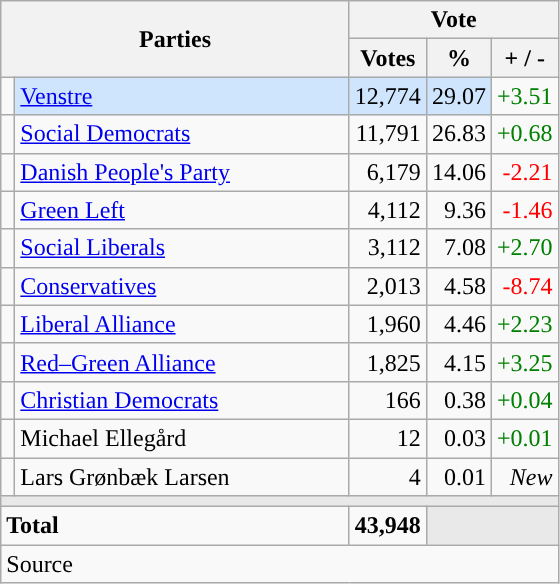<table class="wikitable" style="text-align:right;">
<tr>
<th style="text-align:centre;" rowspan="2" colspan="2" width="225">Parties</th>
<th colspan="3">Vote</th>
</tr>
<tr>
<th width="15">Votes</th>
<th width="15">%</th>
<th width="15">+ / -</th>
</tr>
<tr>
<td width="2" style="color:inherit;background:"></td>
<td bgcolor=#cfe5fe  align="left"><a href='#'>Venstre</a></td>
<td bgcolor=#cfe5fe>12,774</td>
<td bgcolor=#cfe5fe>29.07</td>
<td style=color:green;>+3.51</td>
</tr>
<tr>
<td width="2" style="color:inherit;background:"></td>
<td align="left"><a href='#'>Social Democrats</a></td>
<td>11,791</td>
<td>26.83</td>
<td style=color:green;>+0.68</td>
</tr>
<tr>
<td width="2" style="color:inherit;background:"></td>
<td align="left"><a href='#'>Danish People's Party</a></td>
<td>6,179</td>
<td>14.06</td>
<td style=color:red;>-2.21</td>
</tr>
<tr>
<td width="2" style="color:inherit;background:"></td>
<td align="left"><a href='#'>Green Left</a></td>
<td>4,112</td>
<td>9.36</td>
<td style=color:red;>-1.46</td>
</tr>
<tr>
<td width="2" style="color:inherit;background:"></td>
<td align="left"><a href='#'>Social Liberals</a></td>
<td>3,112</td>
<td>7.08</td>
<td style=color:green;>+2.70</td>
</tr>
<tr>
<td width="2" style="color:inherit;background:"></td>
<td align="left"><a href='#'>Conservatives</a></td>
<td>2,013</td>
<td>4.58</td>
<td style=color:red;>-8.74</td>
</tr>
<tr>
<td width="2" style="color:inherit;background:"></td>
<td align="left"><a href='#'>Liberal Alliance</a></td>
<td>1,960</td>
<td>4.46</td>
<td style=color:green;>+2.23</td>
</tr>
<tr>
<td width="2" style="color:inherit;background:"></td>
<td align="left"><a href='#'>Red–Green Alliance</a></td>
<td>1,825</td>
<td>4.15</td>
<td style=color:green;>+3.25</td>
</tr>
<tr>
<td width="2" style="color:inherit;background:"></td>
<td align="left"><a href='#'>Christian Democrats</a></td>
<td>166</td>
<td>0.38</td>
<td style=color:green;>+0.04</td>
</tr>
<tr>
<td width="2" style="color:inherit;background:"></td>
<td align="left">Michael Ellegård</td>
<td>12</td>
<td>0.03</td>
<td style=color:green;>+0.01</td>
</tr>
<tr>
<td width="2" style="color:inherit;background:"></td>
<td align="left">Lars Grønbæk Larsen</td>
<td>4</td>
<td>0.01</td>
<td><em>New</em></td>
</tr>
<tr>
<td colspan="7" bgcolor="#E9E9E9"></td>
</tr>
<tr>
<td align="left" colspan="2"><strong>Total</strong></td>
<td><strong>43,948</strong></td>
<td bgcolor="#E9E9E9" colspan="2"></td>
</tr>
<tr>
<td align="left" colspan="6">Source</td>
</tr>
</table>
